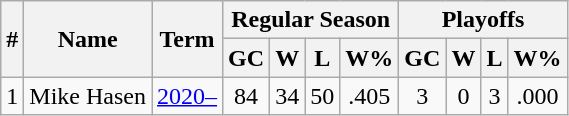<table class="wikitable">
<tr>
<th rowspan="2">#</th>
<th rowspan="2">Name</th>
<th rowspan="2">Term</th>
<th colspan="4">Regular Season</th>
<th colspan="4">Playoffs</th>
</tr>
<tr ALIGN=center>
<th>GC</th>
<th>W</th>
<th>L</th>
<th>W%</th>
<th>GC</th>
<th>W</th>
<th>L</th>
<th>W%</th>
</tr>
<tr ALIGN=center>
<td>1</td>
<td>Mike Hasen</td>
<td><a href='#'>2020–</a></td>
<td>84</td>
<td>34</td>
<td>50</td>
<td>.405</td>
<td>3</td>
<td>0</td>
<td>3</td>
<td>.000</td>
</tr>
</table>
